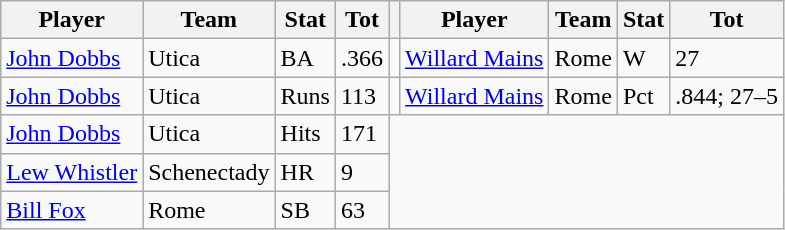<table class="wikitable">
<tr>
<th>Player</th>
<th>Team</th>
<th>Stat</th>
<th>Tot</th>
<th></th>
<th>Player</th>
<th>Team</th>
<th>Stat</th>
<th>Tot</th>
</tr>
<tr>
<td><a href='#'>John Dobbs</a></td>
<td>Utica</td>
<td>BA</td>
<td>.366</td>
<td></td>
<td><a href='#'>Willard Mains</a></td>
<td>Rome</td>
<td>W</td>
<td>27</td>
</tr>
<tr>
<td><a href='#'>John Dobbs</a></td>
<td>Utica</td>
<td>Runs</td>
<td>113</td>
<td></td>
<td><a href='#'>Willard Mains</a></td>
<td>Rome</td>
<td>Pct</td>
<td>.844; 27–5</td>
</tr>
<tr>
<td><a href='#'>John Dobbs</a></td>
<td>Utica</td>
<td>Hits</td>
<td>171</td>
</tr>
<tr>
<td><a href='#'>Lew Whistler</a></td>
<td>Schenectady</td>
<td>HR</td>
<td>9</td>
</tr>
<tr>
<td><a href='#'>Bill Fox</a></td>
<td>Rome</td>
<td>SB</td>
<td>63</td>
</tr>
</table>
